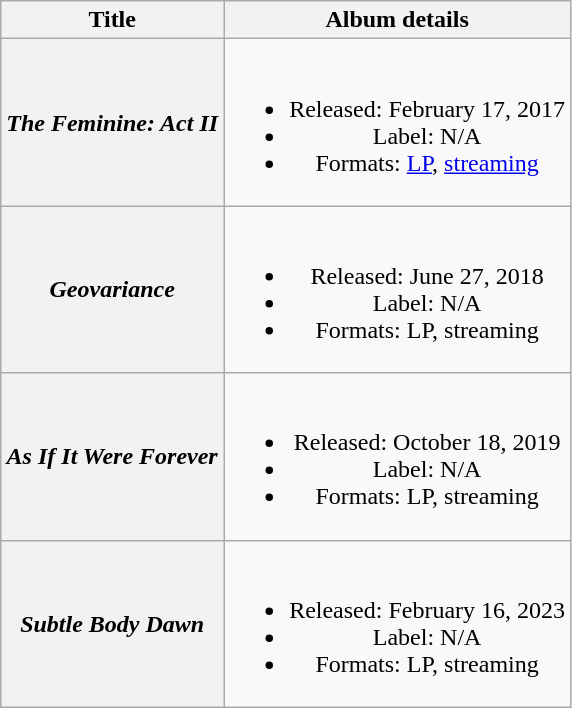<table class="wikitable plainrowheaders" style="text-align:center;">
<tr>
<th scope="col">Title</th>
<th scope="col">Album details</th>
</tr>
<tr>
<th scope="row"><em>The Feminine: Act II</em></th>
<td><br><ul><li>Released: February 17, 2017</li><li>Label: N/A</li><li>Formats: <a href='#'>LP</a>, <a href='#'>streaming</a></li></ul></td>
</tr>
<tr>
<th scope="row"><em>Geovariance</em></th>
<td><br><ul><li>Released: June 27, 2018</li><li>Label: N/A</li><li>Formats: LP, streaming</li></ul></td>
</tr>
<tr>
<th scope="row"><em>As If It Were Forever</em></th>
<td><br><ul><li>Released: October 18, 2019</li><li>Label: N/A</li><li>Formats: LP, streaming</li></ul></td>
</tr>
<tr>
<th scope="row"><em>Subtle Body Dawn</em></th>
<td><br><ul><li>Released: February 16, 2023</li><li>Label: N/A</li><li>Formats: LP, streaming</li></ul></td>
</tr>
</table>
